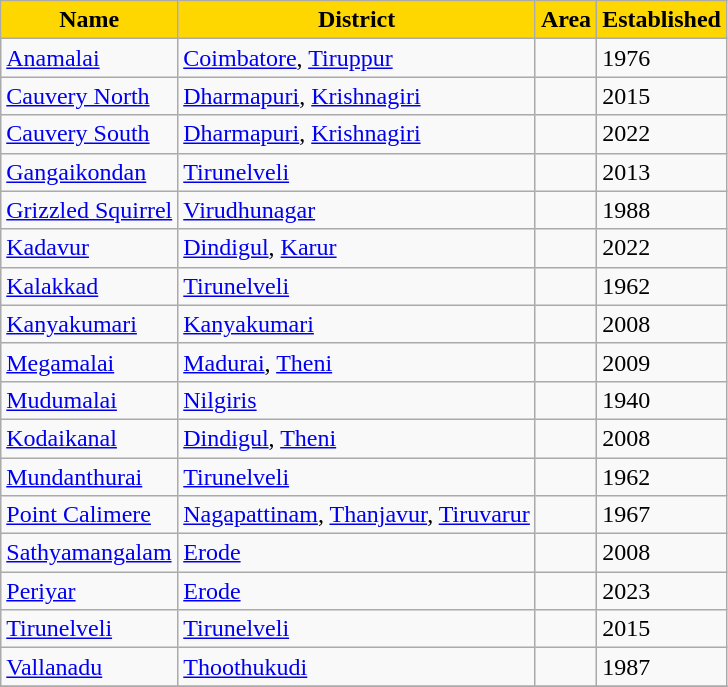<table class="wikitable">
<tr>
<th ! style="background-color:#FFD700">Name</th>
<th ! style="background-color:#FFD700">District</th>
<th ! style="background-color:#FFD700">Area</th>
<th ! style="background-color:#FFD700">Established</th>
</tr>
<tr>
<td><a href='#'>Anamalai</a></td>
<td><a href='#'>Coimbatore</a>, <a href='#'>Tiruppur</a></td>
<td></td>
<td>1976</td>
</tr>
<tr>
<td><a href='#'>Cauvery North</a></td>
<td><a href='#'>Dharmapuri</a>, <a href='#'>Krishnagiri</a></td>
<td></td>
<td>2015</td>
</tr>
<tr>
<td><a href='#'>Cauvery South</a></td>
<td><a href='#'>Dharmapuri</a>, <a href='#'>Krishnagiri</a></td>
<td></td>
<td>2022</td>
</tr>
<tr>
<td><a href='#'>Gangaikondan</a></td>
<td><a href='#'>Tirunelveli</a></td>
<td></td>
<td>2013</td>
</tr>
<tr>
<td><a href='#'>Grizzled Squirrel</a></td>
<td><a href='#'>Virudhunagar</a></td>
<td></td>
<td>1988</td>
</tr>
<tr>
<td><a href='#'>Kadavur</a></td>
<td><a href='#'>Dindigul</a>, <a href='#'>Karur</a></td>
<td></td>
<td>2022</td>
</tr>
<tr>
<td><a href='#'>Kalakkad</a></td>
<td><a href='#'>Tirunelveli</a></td>
<td></td>
<td>1962</td>
</tr>
<tr>
<td><a href='#'>Kanyakumari</a></td>
<td><a href='#'>Kanyakumari</a></td>
<td></td>
<td>2008</td>
</tr>
<tr>
<td><a href='#'>Megamalai</a></td>
<td><a href='#'>Madurai</a>, <a href='#'>Theni</a></td>
<td></td>
<td>2009</td>
</tr>
<tr>
<td><a href='#'>Mudumalai</a></td>
<td><a href='#'>Nilgiris</a></td>
<td></td>
<td>1940</td>
</tr>
<tr>
<td><a href='#'>Kodaikanal</a></td>
<td><a href='#'>Dindigul</a>, <a href='#'>Theni</a></td>
<td></td>
<td>2008</td>
</tr>
<tr>
<td><a href='#'>Mundanthurai</a></td>
<td><a href='#'>Tirunelveli</a></td>
<td></td>
<td>1962</td>
</tr>
<tr>
<td><a href='#'>Point Calimere</a></td>
<td><a href='#'>Nagapattinam</a>, <a href='#'>Thanjavur</a>, <a href='#'>Tiruvarur</a></td>
<td></td>
<td>1967</td>
</tr>
<tr>
<td><a href='#'>Sathyamangalam</a></td>
<td><a href='#'>Erode</a></td>
<td></td>
<td>2008</td>
</tr>
<tr>
<td><a href='#'>Periyar</a></td>
<td><a href='#'>Erode</a></td>
<td></td>
<td>2023</td>
</tr>
<tr>
<td><a href='#'>Tirunelveli</a></td>
<td><a href='#'>Tirunelveli</a></td>
<td></td>
<td>2015</td>
</tr>
<tr>
<td><a href='#'>Vallanadu</a></td>
<td><a href='#'>Thoothukudi</a></td>
<td></td>
<td>1987</td>
</tr>
<tr>
</tr>
</table>
